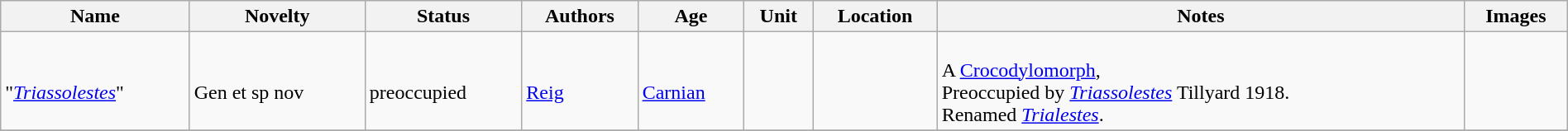<table class="wikitable sortable" align="center" width="100%">
<tr>
<th>Name</th>
<th>Novelty</th>
<th>Status</th>
<th>Authors</th>
<th>Age</th>
<th>Unit</th>
<th>Location</th>
<th>Notes</th>
<th>Images</th>
</tr>
<tr>
<td><br>"<em><a href='#'>Triassolestes</a></em>"</td>
<td><br>Gen et sp nov</td>
<td><br>preoccupied</td>
<td><br><a href='#'>Reig</a></td>
<td><br><a href='#'>Carnian</a></td>
<td></td>
<td></td>
<td><br>A <a href='#'>Crocodylomorph</a>, <br>Preoccupied by <em><a href='#'>Triassolestes</a></em> Tillyard 1918. <br>Renamed <em><a href='#'>Trialestes</a></em>.</td>
<td></td>
</tr>
<tr>
</tr>
</table>
